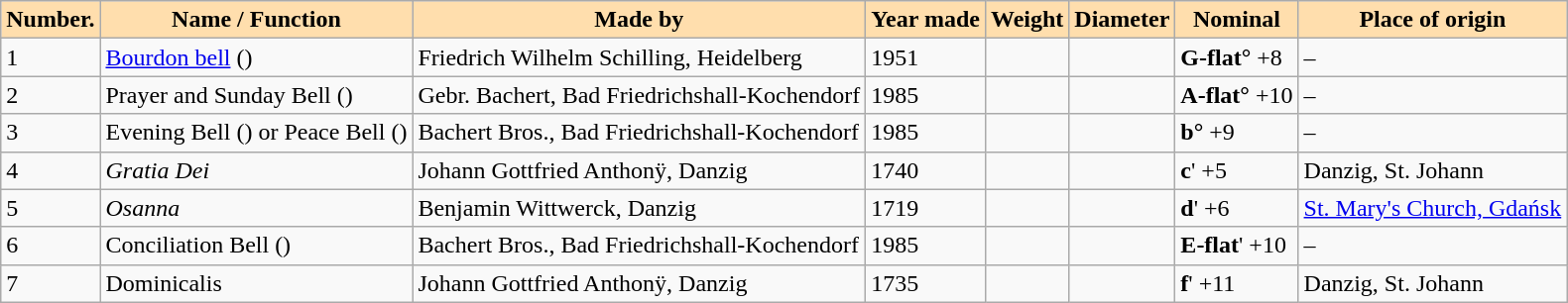<table class="wikitable">
<tr>
<th style="background-color:#FFDEAD;">Number.</th>
<th style="background-color:#FFDEAD;">Name / Function</th>
<th style="background-color:#FFDEAD;">Made by</th>
<th style="background-color:#FFDEAD;">Year made</th>
<th style="background-color:#FFDEAD;">Weight</th>
<th style="background-color:#FFDEAD;">Diameter</th>
<th style="background-color:#FFDEAD;">Nominal</th>
<th style="background-color:#FFDEAD;">Place of origin</th>
</tr>
<tr ---->
<td>1</td>
<td><a href='#'>Bourdon bell</a> ()</td>
<td>Friedrich Wilhelm Schilling, Heidelberg</td>
<td>1951</td>
<td></td>
<td></td>
<td><strong>G-flat°</strong> +8</td>
<td>–</td>
</tr>
<tr ---->
<td>2</td>
<td>Prayer and Sunday Bell ()</td>
<td>Gebr. Bachert, Bad Friedrichshall-Kochendorf</td>
<td>1985</td>
<td></td>
<td></td>
<td><strong>A-flat°</strong> +10</td>
<td>–</td>
</tr>
<tr ---->
<td>3</td>
<td>Evening Bell () or Peace Bell ()</td>
<td>Bachert Bros., Bad Friedrichshall-Kochendorf</td>
<td>1985</td>
<td></td>
<td></td>
<td><strong>b°</strong> +9</td>
<td>–</td>
</tr>
<tr ---->
<td>4</td>
<td><em>Gratia Dei</em></td>
<td>Johann Gottfried Anthonÿ, Danzig</td>
<td>1740</td>
<td></td>
<td></td>
<td><strong>c</strong>' +5</td>
<td>Danzig, St. Johann</td>
</tr>
<tr ---->
<td>5</td>
<td><em>Osanna</em></td>
<td>Benjamin Wittwerck, Danzig</td>
<td>1719</td>
<td></td>
<td></td>
<td><strong>d</strong>' +6</td>
<td><a href='#'>St. Mary's Church, Gdańsk</a></td>
</tr>
<tr ---->
<td>6</td>
<td>Conciliation Bell ()</td>
<td>Bachert Bros., Bad Friedrichshall-Kochendorf</td>
<td>1985</td>
<td></td>
<td></td>
<td><strong>E-flat</strong>' +10</td>
<td>–</td>
</tr>
<tr ---->
<td>7</td>
<td>Dominicalis</td>
<td>Johann Gottfried Anthonÿ, Danzig</td>
<td>1735</td>
<td></td>
<td></td>
<td><strong>f</strong>' +11</td>
<td>Danzig, St. Johann</td>
</tr>
</table>
